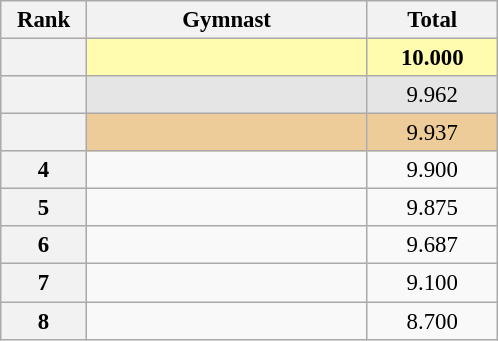<table class="wikitable sortable" style="text-align:center; font-size:95%">
<tr>
<th scope="col" style="width:50px;">Rank</th>
<th scope="col" style="width:180px;">Gymnast</th>
<th scope="col" style="width:80px;">Total</th>
</tr>
<tr style="background:#fffcaf;">
<th scope=row style="text-align:center"></th>
<td style="text-align:left;"></td>
<td><strong>10.000</strong></td>
</tr>
<tr style="background:#e5e5e5;">
<th scope=row style="text-align:center"></th>
<td style="text-align:left;"></td>
<td>9.962</td>
</tr>
<tr style="background:#ec9;">
<th scope=row style="text-align:center"></th>
<td style="text-align:left;"></td>
<td>9.937</td>
</tr>
<tr>
<th scope=row style="text-align:center">4</th>
<td style="text-align:left;"></td>
<td>9.900</td>
</tr>
<tr>
<th scope=row style="text-align:center">5</th>
<td style="text-align:left;"></td>
<td>9.875</td>
</tr>
<tr>
<th scope=row style="text-align:center">6</th>
<td style="text-align:left;"></td>
<td>9.687</td>
</tr>
<tr>
<th scope=row style="text-align:center">7</th>
<td style="text-align:left;"></td>
<td>9.100</td>
</tr>
<tr>
<th scope=row style="text-align:center">8</th>
<td style="text-align:left;"></td>
<td>8.700</td>
</tr>
</table>
